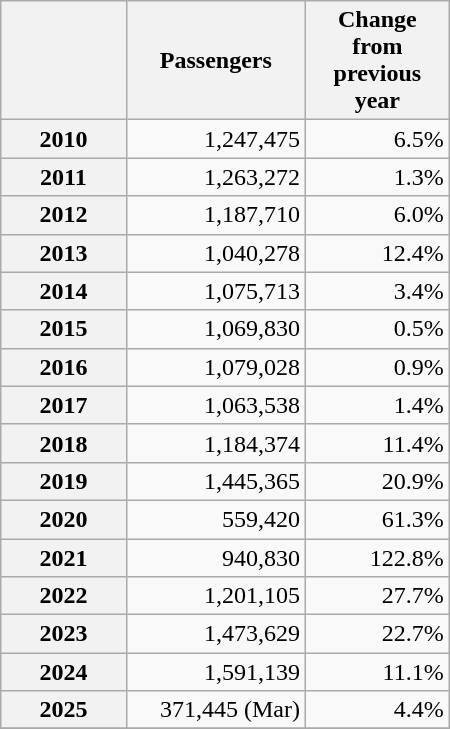<table class="wikitable" style="text-align:right; width:300px">
<tr>
<th style="width:50px"></th>
<th style="width:50px">Passengers</th>
<th style="width:50px">Change from previous year</th>
</tr>
<tr>
<th>2010</th>
<td>1,247,475</td>
<td>6.5%</td>
</tr>
<tr>
<th>2011</th>
<td>1,263,272</td>
<td>1.3%</td>
</tr>
<tr>
<th>2012</th>
<td>1,187,710</td>
<td>6.0%</td>
</tr>
<tr>
<th>2013</th>
<td>1,040,278</td>
<td>12.4%</td>
</tr>
<tr>
<th>2014</th>
<td>1,075,713</td>
<td>3.4%</td>
</tr>
<tr>
<th>2015</th>
<td>1,069,830</td>
<td>0.5%</td>
</tr>
<tr>
<th>2016</th>
<td>1,079,028</td>
<td>0.9%</td>
</tr>
<tr>
<th>2017</th>
<td>1,063,538</td>
<td>1.4%</td>
</tr>
<tr>
<th>2018</th>
<td>1,184,374</td>
<td>11.4%</td>
</tr>
<tr>
<th>2019</th>
<td>1,445,365</td>
<td>20.9%</td>
</tr>
<tr>
<th>2020</th>
<td>559,420</td>
<td>61.3%</td>
</tr>
<tr>
<th>2021</th>
<td>940,830</td>
<td>122.8%</td>
</tr>
<tr>
<th>2022</th>
<td>1,201,105</td>
<td>27.7%</td>
</tr>
<tr>
<th>2023</th>
<td>1,473,629</td>
<td>22.7%</td>
</tr>
<tr>
<th>2024</th>
<td>1,591,139</td>
<td>11.1%</td>
</tr>
<tr>
<th>2025</th>
<td>371,445 (Mar)</td>
<td>4.4%</td>
</tr>
<tr>
</tr>
</table>
